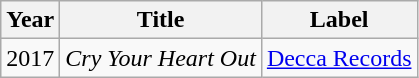<table class="wikitable">
<tr>
<th>Year</th>
<th>Title</th>
<th>Label</th>
</tr>
<tr>
<td>2017</td>
<td><em>Cry Your Heart Out</em></td>
<td><a href='#'>Decca Records</a></td>
</tr>
</table>
